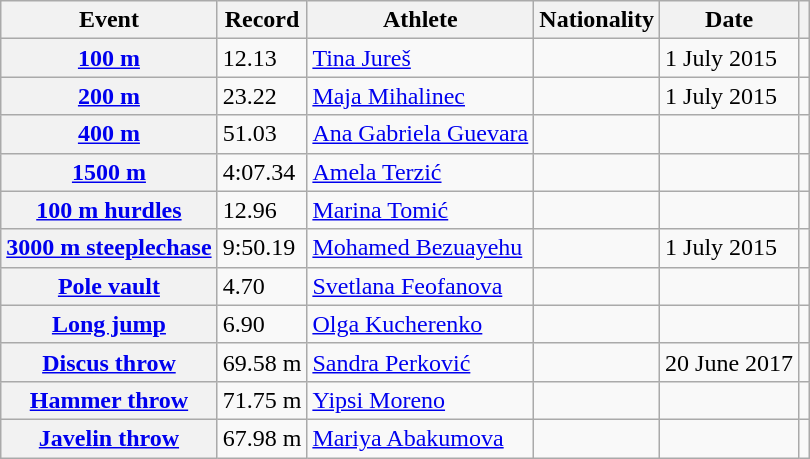<table class="wikitable plainrowheaders sticky-header">
<tr>
<th scope="col">Event</th>
<th scope="col">Record</th>
<th scope="col">Athlete</th>
<th scope="col">Nationality</th>
<th scope="col">Date</th>
<th scope="col"></th>
</tr>
<tr>
<th scope="row"><a href='#'>100 m</a></th>
<td>12.13 </td>
<td><a href='#'>Tina Jureš</a></td>
<td></td>
<td>1 July 2015</td>
<td></td>
</tr>
<tr>
<th scope="row"><a href='#'>200 m</a></th>
<td>23.22 </td>
<td><a href='#'>Maja Mihalinec</a></td>
<td></td>
<td>1 July 2015</td>
<td></td>
</tr>
<tr>
<th scope="row"><a href='#'>400 m</a></th>
<td>51.03</td>
<td><a href='#'>Ana Gabriela Guevara</a></td>
<td></td>
<td></td>
<td></td>
</tr>
<tr>
<th scope="row"><a href='#'>1500 m</a></th>
<td>4:07.34</td>
<td><a href='#'>Amela Terzić</a></td>
<td></td>
<td></td>
<td></td>
</tr>
<tr>
<th scope="row"><a href='#'>100 m hurdles</a></th>
<td>12.96</td>
<td><a href='#'>Marina Tomić</a></td>
<td></td>
<td></td>
<td></td>
</tr>
<tr>
<th scope="row"><a href='#'>3000 m steeplechase</a></th>
<td>9:50.19</td>
<td><a href='#'>Mohamed Bezuayehu</a></td>
<td></td>
<td>1 July 2015</td>
<td></td>
</tr>
<tr>
<th scope="row"><a href='#'>Pole vault</a></th>
<td>4.70</td>
<td><a href='#'>Svetlana Feofanova</a></td>
<td></td>
<td></td>
<td></td>
</tr>
<tr>
<th scope="row"><a href='#'>Long jump</a></th>
<td>6.90</td>
<td><a href='#'>Olga Kucherenko</a></td>
<td></td>
<td></td>
<td></td>
</tr>
<tr>
<th scope="row"><a href='#'>Discus throw</a></th>
<td>69.58 m</td>
<td><a href='#'>Sandra Perković</a></td>
<td></td>
<td>20 June 2017</td>
<td></td>
</tr>
<tr>
<th scope="row"><a href='#'>Hammer throw</a></th>
<td>71.75 m</td>
<td><a href='#'>Yipsi Moreno</a></td>
<td></td>
<td></td>
<td></td>
</tr>
<tr>
<th scope="row"><a href='#'>Javelin throw</a></th>
<td>67.98 m</td>
<td><a href='#'>Mariya Abakumova</a></td>
<td></td>
<td></td>
<td></td>
</tr>
</table>
